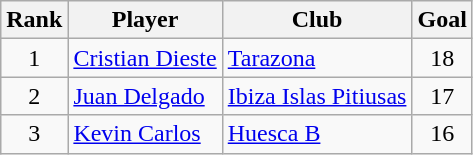<table class="wikitable">
<tr>
<th>Rank</th>
<th>Player</th>
<th>Club</th>
<th>Goal</th>
</tr>
<tr>
<td align="center">1</td>
<td> <a href='#'>Cristian Dieste</a></td>
<td><a href='#'>Tarazona</a></td>
<td align="center">18</td>
</tr>
<tr>
<td align="center">2</td>
<td> <a href='#'>Juan Delgado</a></td>
<td><a href='#'>Ibiza Islas Pitiusas</a></td>
<td align="center">17</td>
</tr>
<tr>
<td align="center">3</td>
<td> <a href='#'>Kevin Carlos</a></td>
<td><a href='#'>Huesca B</a></td>
<td align="center">16</td>
</tr>
</table>
